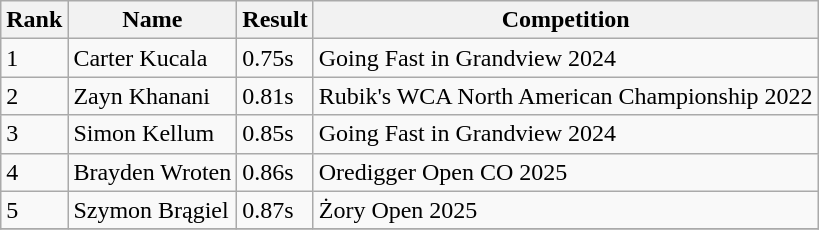<table class="wikitable">
<tr>
<th>Rank</th>
<th>Name</th>
<th>Result</th>
<th>Competition</th>
</tr>
<tr>
<td>1</td>
<td> Carter Kucala</td>
<td>0.75s</td>
<td> Going Fast in Grandview 2024</td>
</tr>
<tr>
<td>2</td>
<td> Zayn Khanani</td>
<td>0.81s</td>
<td> Rubik's WCA North American Championship 2022</td>
</tr>
<tr>
<td>3</td>
<td> Simon Kellum</td>
<td>0.85s</td>
<td> Going Fast in Grandview 2024</td>
</tr>
<tr>
<td>4</td>
<td> Brayden Wroten</td>
<td>0.86s</td>
<td> Oredigger Open CO 2025</td>
</tr>
<tr>
<td>5</td>
<td> Szymon Brągiel</td>
<td>0.87s</td>
<td> Żory Open 2025</td>
</tr>
<tr>
</tr>
</table>
